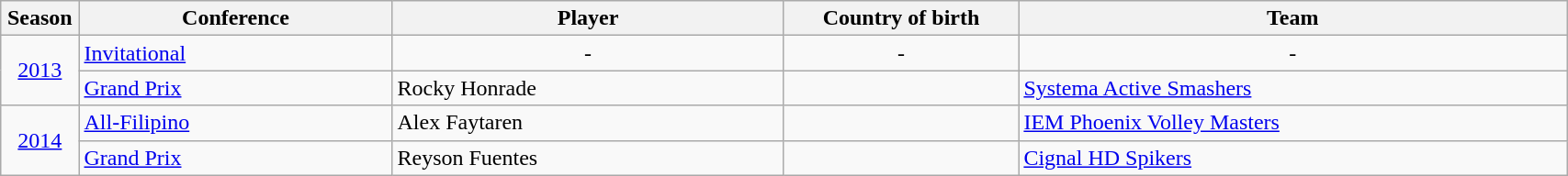<table class="wikitable plainrowheaders sortable" width="90%" summary="Season (sortable), Player (sortable), Position (sortable), Nationality (sortable) and Team (sortable)">
<tr>
<th scope="col" width="5%">Season</th>
<th scope="col" width="20%">Conference</th>
<th scope="col" width="25%">Player</th>
<th scope="col" width="15%">Country of birth</th>
<th scope="col">Team</th>
</tr>
<tr>
<td rowspan="2" align=center><a href='#'>2013</a></td>
<td><a href='#'>Invitational</a></td>
<td align=center>-</td>
<td align=center>-</td>
<td align=center>-</td>
</tr>
<tr>
<td><a href='#'>Grand Prix</a></td>
<td>Rocky Honrade</td>
<td></td>
<td><a href='#'>Systema Active Smashers</a></td>
</tr>
<tr>
<td rowspan="2" align=center><a href='#'>2014</a></td>
<td><a href='#'>All-Filipino</a></td>
<td>Alex Faytaren</td>
<td></td>
<td><a href='#'>IEM Phoenix Volley Masters</a></td>
</tr>
<tr>
<td><a href='#'>Grand Prix</a></td>
<td>Reyson Fuentes</td>
<td></td>
<td><a href='#'>Cignal HD Spikers</a></td>
</tr>
</table>
